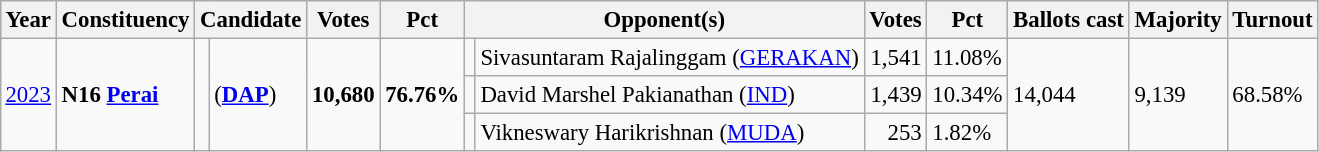<table class="wikitable" style="margin:0.5em ; font-size:95%">
<tr>
<th>Year</th>
<th>Constituency</th>
<th colspan=2>Candidate</th>
<th>Votes</th>
<th>Pct</th>
<th colspan=2>Opponent(s)</th>
<th>Votes</th>
<th>Pct</th>
<th>Ballots cast</th>
<th>Majority</th>
<th>Turnout</th>
</tr>
<tr>
<td rowspan="3"><a href='#'>2023</a></td>
<td rowspan="3"><strong>N16 <a href='#'>Perai</a></strong></td>
<td rowspan="3" ></td>
<td rowspan="3"> (<a href='#'><strong>DAP</strong></a>)</td>
<td rowspan="3" align=right><strong>10,680</strong></td>
<td rowspan="3"><strong>76.76%</strong></td>
<td bgcolor=></td>
<td>Sivasuntaram Rajalinggam (<a href='#'>GERAKAN</a>)</td>
<td align=right>1,541</td>
<td>11.08%</td>
<td rowspan="3">14,044</td>
<td rowspan="3">9,139</td>
<td rowspan="3">68.58%</td>
</tr>
<tr>
<td></td>
<td>David Marshel Pakianathan (<a href='#'>IND</a>)</td>
<td align=right>1,439</td>
<td>10.34%</td>
</tr>
<tr>
<td bgcolor=></td>
<td>Vikneswary Harikrishnan (<a href='#'>MUDA</a>)</td>
<td align=right>253</td>
<td align=rught>1.82%</td>
</tr>
</table>
